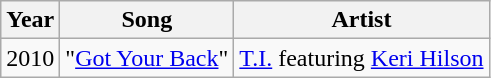<table class="wikitable sortable">
<tr>
<th>Year</th>
<th>Song</th>
<th>Artist</th>
</tr>
<tr>
<td>2010</td>
<td>"<a href='#'>Got Your Back</a>"</td>
<td><a href='#'>T.I.</a> featuring <a href='#'>Keri Hilson</a></td>
</tr>
</table>
